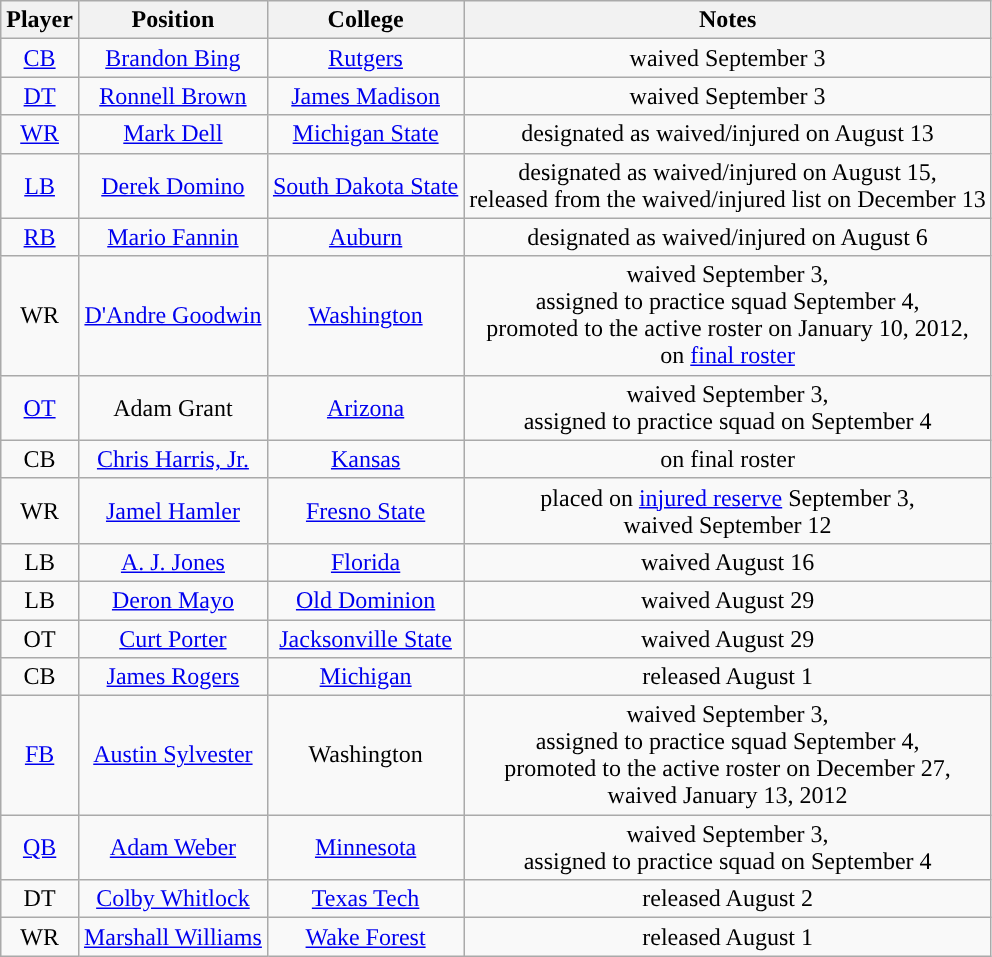<table class="wikitable" style="text-align:center">
<tr>
<th>Player</th>
<th>Position</th>
<th>College</th>
<th>Notes</th>
</tr>
<tr>
<td><a href='#'>CB</a></td>
<td><a href='#'>Brandon Bing</a></td>
<td><a href='#'>Rutgers</a></td>
<td>waived September 3</td>
</tr>
<tr>
<td><a href='#'>DT</a></td>
<td><a href='#'>Ronnell Brown</a></td>
<td><a href='#'>James Madison</a></td>
<td>waived September 3</td>
</tr>
<tr>
<td><a href='#'>WR</a></td>
<td><a href='#'>Mark Dell</a></td>
<td><a href='#'>Michigan State</a></td>
<td>designated as waived/injured on August 13</td>
</tr>
<tr>
<td><a href='#'>LB</a></td>
<td><a href='#'>Derek Domino</a></td>
<td><a href='#'>South Dakota State</a></td>
<td>designated as waived/injured on August 15,<br>released from the waived/injured list on December 13</td>
</tr>
<tr>
<td><a href='#'>RB</a></td>
<td><a href='#'>Mario Fannin</a></td>
<td><a href='#'>Auburn</a></td>
<td>designated as waived/injured on August 6</td>
</tr>
<tr>
<td>WR</td>
<td><a href='#'>D'Andre Goodwin</a></td>
<td><a href='#'>Washington</a></td>
<td>waived September 3,<br>assigned to practice squad September 4,<br>promoted to the active roster on January 10, 2012,<br>on <a href='#'>final roster</a></td>
</tr>
<tr>
<td><a href='#'>OT</a></td>
<td>Adam Grant</td>
<td><a href='#'>Arizona</a></td>
<td>waived September 3,<br>assigned to practice squad on September 4</td>
</tr>
<tr>
<td>CB</td>
<td><a href='#'>Chris Harris, Jr.</a></td>
<td><a href='#'>Kansas</a></td>
<td>on final roster</td>
</tr>
<tr>
<td>WR</td>
<td><a href='#'>Jamel Hamler</a></td>
<td><a href='#'>Fresno State</a></td>
<td>placed on <a href='#'>injured reserve</a> September 3,<br>waived September 12</td>
</tr>
<tr>
<td>LB</td>
<td><a href='#'>A. J. Jones</a></td>
<td><a href='#'>Florida</a></td>
<td>waived August 16</td>
</tr>
<tr>
<td>LB</td>
<td><a href='#'>Deron Mayo</a></td>
<td><a href='#'>Old Dominion</a></td>
<td>waived August 29</td>
</tr>
<tr>
<td>OT</td>
<td><a href='#'>Curt Porter</a></td>
<td><a href='#'>Jacksonville State</a></td>
<td>waived August 29</td>
</tr>
<tr>
<td>CB</td>
<td><a href='#'>James Rogers</a></td>
<td><a href='#'>Michigan</a></td>
<td>released August 1</td>
</tr>
<tr>
<td><a href='#'>FB</a></td>
<td><a href='#'>Austin Sylvester</a></td>
<td>Washington</td>
<td>waived September 3,<br>assigned to practice squad September 4,<br>promoted to the active roster on December 27,<br>waived January 13, 2012</td>
</tr>
<tr>
<td><a href='#'>QB</a></td>
<td><a href='#'>Adam Weber</a></td>
<td><a href='#'>Minnesota</a></td>
<td>waived September 3,<br>assigned to practice squad on September 4</td>
</tr>
<tr>
<td>DT</td>
<td><a href='#'>Colby Whitlock</a></td>
<td><a href='#'>Texas Tech</a></td>
<td>released August 2</td>
</tr>
<tr>
<td>WR</td>
<td><a href='#'>Marshall Williams</a></td>
<td><a href='#'>Wake Forest</a></td>
<td>released August 1</td>
</tr>
</table>
